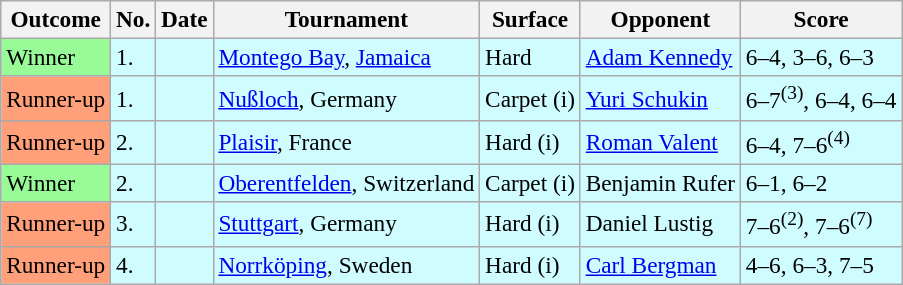<table class="sortable wikitable" style=font-size:97%>
<tr>
<th>Outcome</th>
<th>No.</th>
<th>Date</th>
<th>Tournament</th>
<th>Surface</th>
<th>Opponent</th>
<th>Score</th>
</tr>
<tr bgcolor="CFFCFF">
<td bgcolor="98FB98">Winner</td>
<td>1.</td>
<td></td>
<td><a href='#'>Montego Bay</a>, <a href='#'>Jamaica</a></td>
<td>Hard</td>
<td> <a href='#'>Adam Kennedy</a></td>
<td>6–4, 3–6, 6–3</td>
</tr>
<tr bgcolor="CFFCFF">
<td bgcolor="FFA07A">Runner-up</td>
<td>1.</td>
<td></td>
<td><a href='#'>Nußloch</a>, Germany</td>
<td>Carpet (i)</td>
<td> <a href='#'>Yuri Schukin</a></td>
<td>6–7<sup>(3)</sup>, 6–4, 6–4</td>
</tr>
<tr bgcolor="CFFCFF">
<td bgcolor="FFA07A">Runner-up</td>
<td>2.</td>
<td></td>
<td><a href='#'>Plaisir</a>, France</td>
<td>Hard (i)</td>
<td> <a href='#'>Roman Valent</a></td>
<td>6–4, 7–6<sup>(4)</sup></td>
</tr>
<tr bgcolor="CFFCFF">
<td bgcolor="98FB98">Winner</td>
<td>2.</td>
<td></td>
<td><a href='#'>Oberentfelden</a>, Switzerland</td>
<td>Carpet (i)</td>
<td> Benjamin Rufer</td>
<td>6–1, 6–2</td>
</tr>
<tr bgcolor="CFFCFF">
<td bgcolor="FFA07A">Runner-up</td>
<td>3.</td>
<td></td>
<td><a href='#'>Stuttgart</a>, Germany</td>
<td>Hard (i)</td>
<td> Daniel Lustig</td>
<td>7–6<sup>(2)</sup>, 7–6<sup>(7)</sup></td>
</tr>
<tr bgcolor="CFFCFF">
<td bgcolor="FFA07A">Runner-up</td>
<td>4.</td>
<td></td>
<td><a href='#'>Norrköping</a>, Sweden</td>
<td>Hard (i)</td>
<td> <a href='#'>Carl Bergman</a></td>
<td>4–6, 6–3, 7–5</td>
</tr>
</table>
